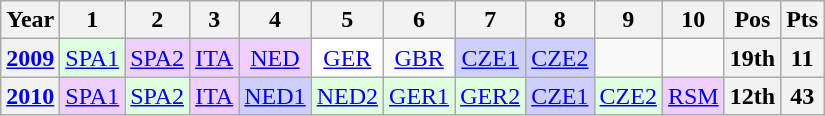<table class="wikitable" style="text-align:center">
<tr>
<th>Year</th>
<th>1</th>
<th>2</th>
<th>3</th>
<th>4</th>
<th>5</th>
<th>6</th>
<th>7</th>
<th>8</th>
<th>9</th>
<th>10</th>
<th>Pos</th>
<th>Pts</th>
</tr>
<tr>
<th><a href='#'>2009</a></th>
<td style="background:#dfffdf;"><a href='#'>SPA1</a><br></td>
<td style="background:#efcfff;"><a href='#'>SPA2</a><br></td>
<td style="background:#efcfff;"><a href='#'>ITA</a><br></td>
<td style="background:#efcfff;"><a href='#'>NED</a><br></td>
<td style="background:#ffffff;"><a href='#'>GER</a><br></td>
<td style="background:#;"><a href='#'>GBR</a><br></td>
<td style="background:#cfcfff;"><a href='#'>CZE1</a><br></td>
<td style="background:#cfcfff;"><a href='#'>CZE2</a><br></td>
<td></td>
<td></td>
<th>19th</th>
<th>11</th>
</tr>
<tr>
<th><a href='#'>2010</a></th>
<td style="background:#efcfff;"><a href='#'>SPA1</a><br></td>
<td style="background:#dfffdf;"><a href='#'>SPA2</a><br></td>
<td style="background:#efcfff;"><a href='#'>ITA</a><br></td>
<td style="background:#cfcfff;"><a href='#'>NED1</a><br></td>
<td style="background:#dfffdf;"><a href='#'>NED2</a><br></td>
<td style="background:#dfffdf;"><a href='#'>GER1</a><br></td>
<td style="background:#dfffdf;"><a href='#'>GER2</a><br></td>
<td style="background:#cfcfff;"><a href='#'>CZE1</a><br></td>
<td style="background:#dfffdf;"><a href='#'>CZE2</a><br></td>
<td style="background:#efcfff;"><a href='#'>RSM</a><br></td>
<th>12th</th>
<th>43</th>
</tr>
</table>
